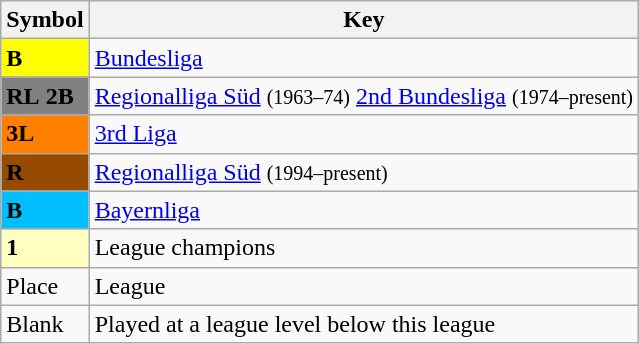<table class="wikitable" align="center">
<tr>
<th>Symbol</th>
<th>Key</th>
</tr>
<tr>
<td style="background:#FFFF00"><strong>B</strong></td>
<td><a href='#'>Bundesliga</a></td>
</tr>
<tr>
<td style="background:#808080"><strong>RL</strong>  <strong>2B</strong></td>
<td><a href='#'>Regionalliga Süd</a> <small>(1963–74)</small>  <a href='#'>2nd Bundesliga</a> <small>(1974–present)</small></td>
</tr>
<tr>
<td style="background:#FF7F00"><strong>3L</strong></td>
<td><a href='#'>3rd Liga</a></td>
</tr>
<tr>
<td style="background:#964B00"><strong>R</strong></td>
<td><a href='#'>Regionalliga Süd</a> <small>(1994–present)</small></td>
</tr>
<tr>
<td style="background:#00BFFF"><strong>B</strong></td>
<td><a href='#'>Bayernliga</a></td>
</tr>
<tr>
<td style="background:#ffffbf"><strong>1</strong></td>
<td>League champions</td>
</tr>
<tr>
<td>Place</td>
<td>League</td>
</tr>
<tr>
<td>Blank</td>
<td>Played at a league level below this league</td>
</tr>
</table>
